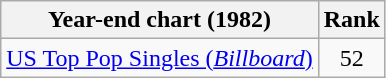<table class="wikitable sortable">
<tr>
<th>Year-end chart (1982)</th>
<th>Rank</th>
</tr>
<tr>
<td><a href='#'>US Top Pop Singles (<em>Billboard</em>)</a></td>
<td align="center">52</td>
</tr>
</table>
